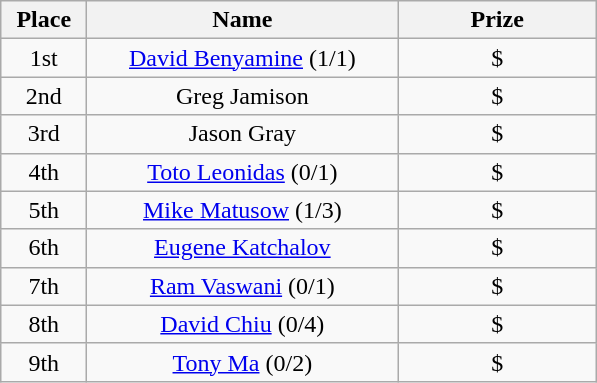<table class="wikitable">
<tr>
<th width="50">Place</th>
<th width="200">Name</th>
<th width="125">Prize</th>
</tr>
<tr>
<td align = "center">1st</td>
<td align = "center"><a href='#'>David Benyamine</a> (1/1)</td>
<td align = "center">$</td>
</tr>
<tr>
<td align = "center">2nd</td>
<td align = "center">Greg Jamison</td>
<td align = "center">$</td>
</tr>
<tr>
<td align = "center">3rd</td>
<td align = "center">Jason Gray</td>
<td align = "center">$</td>
</tr>
<tr>
<td align = "center">4th</td>
<td align = "center"><a href='#'>Toto Leonidas</a> (0/1)</td>
<td align = "center">$</td>
</tr>
<tr>
<td align = "center">5th</td>
<td align = "center"><a href='#'>Mike Matusow</a> (1/3)</td>
<td align = "center">$</td>
</tr>
<tr>
<td align = "center">6th</td>
<td align = "center"><a href='#'>Eugene Katchalov</a></td>
<td align = "center">$</td>
</tr>
<tr>
<td align = "center">7th</td>
<td align = "center"><a href='#'>Ram Vaswani</a> (0/1)</td>
<td align = "center">$</td>
</tr>
<tr>
<td align = "center">8th</td>
<td align = "center"><a href='#'>David Chiu</a> (0/4)</td>
<td align = "center">$</td>
</tr>
<tr>
<td align = "center">9th</td>
<td align = "center"><a href='#'>Tony Ma</a> (0/2)</td>
<td align = "center">$</td>
</tr>
</table>
